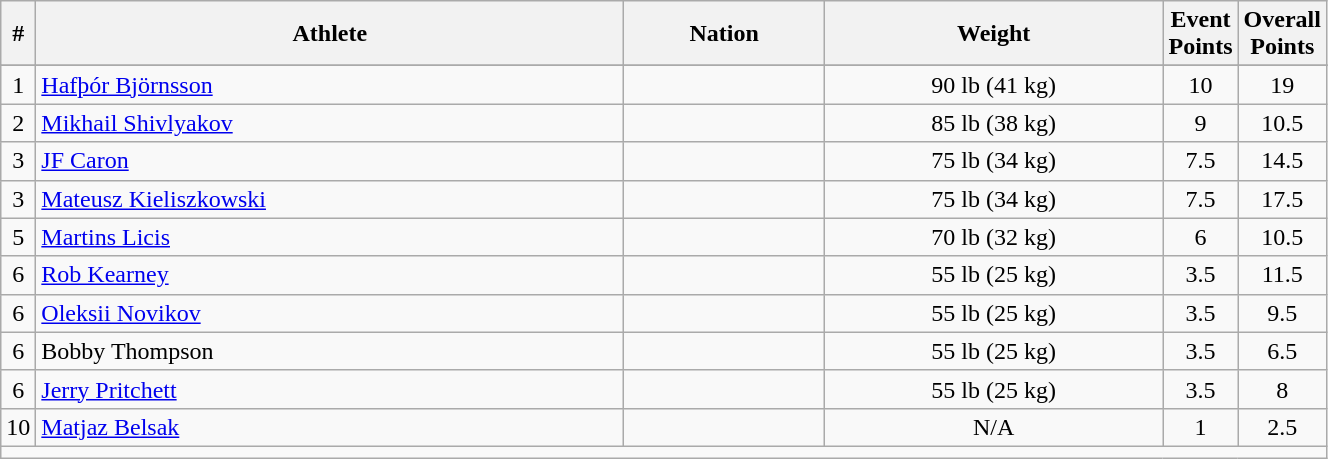<table class="wikitable sortable" style="text-align:center;width: 70%;">
<tr>
<th scope="col" style="width: 10px;">#</th>
<th scope="col">Athlete</th>
<th scope="col">Nation</th>
<th scope="col">Weight</th>
<th scope="col" style="width: 10px;">Event Points</th>
<th scope="col" style="width: 10px;">Overall Points</th>
</tr>
<tr>
</tr>
<tr>
<td>1</td>
<td align=left><a href='#'>Hafþór Björnsson</a></td>
<td align=left></td>
<td>90 lb (41 kg)</td>
<td>10</td>
<td>19</td>
</tr>
<tr>
<td>2</td>
<td align=left><a href='#'>Mikhail Shivlyakov</a></td>
<td align=left></td>
<td>85 lb (38 kg)</td>
<td>9</td>
<td>10.5</td>
</tr>
<tr>
<td>3</td>
<td align=left><a href='#'>JF Caron</a></td>
<td align=left></td>
<td>75 lb (34 kg)</td>
<td>7.5</td>
<td>14.5</td>
</tr>
<tr>
<td>3</td>
<td align=left><a href='#'>Mateusz Kieliszkowski</a></td>
<td align=left></td>
<td>75 lb (34 kg)</td>
<td>7.5</td>
<td>17.5</td>
</tr>
<tr>
<td>5</td>
<td align=left><a href='#'>Martins Licis</a></td>
<td align=left></td>
<td>70 lb (32 kg)</td>
<td>6</td>
<td>10.5</td>
</tr>
<tr>
<td>6</td>
<td align=left><a href='#'>Rob Kearney</a></td>
<td align=left></td>
<td>55 lb (25 kg)</td>
<td>3.5</td>
<td>11.5</td>
</tr>
<tr>
<td>6</td>
<td align=left><a href='#'>Oleksii Novikov</a></td>
<td align=left></td>
<td>55 lb (25 kg)</td>
<td>3.5</td>
<td>9.5</td>
</tr>
<tr>
<td>6</td>
<td align=left>Bobby Thompson</td>
<td align=left></td>
<td>55 lb (25 kg)</td>
<td>3.5</td>
<td>6.5</td>
</tr>
<tr>
<td>6</td>
<td align=left><a href='#'>Jerry Pritchett</a></td>
<td align=left></td>
<td>55 lb (25 kg)</td>
<td>3.5</td>
<td>8</td>
</tr>
<tr>
<td>10</td>
<td align=left><a href='#'>Matjaz Belsak</a></td>
<td align=left></td>
<td>N/A</td>
<td>1</td>
<td>2.5</td>
</tr>
<tr class="sortbottom">
<td colspan="6"></td>
</tr>
</table>
